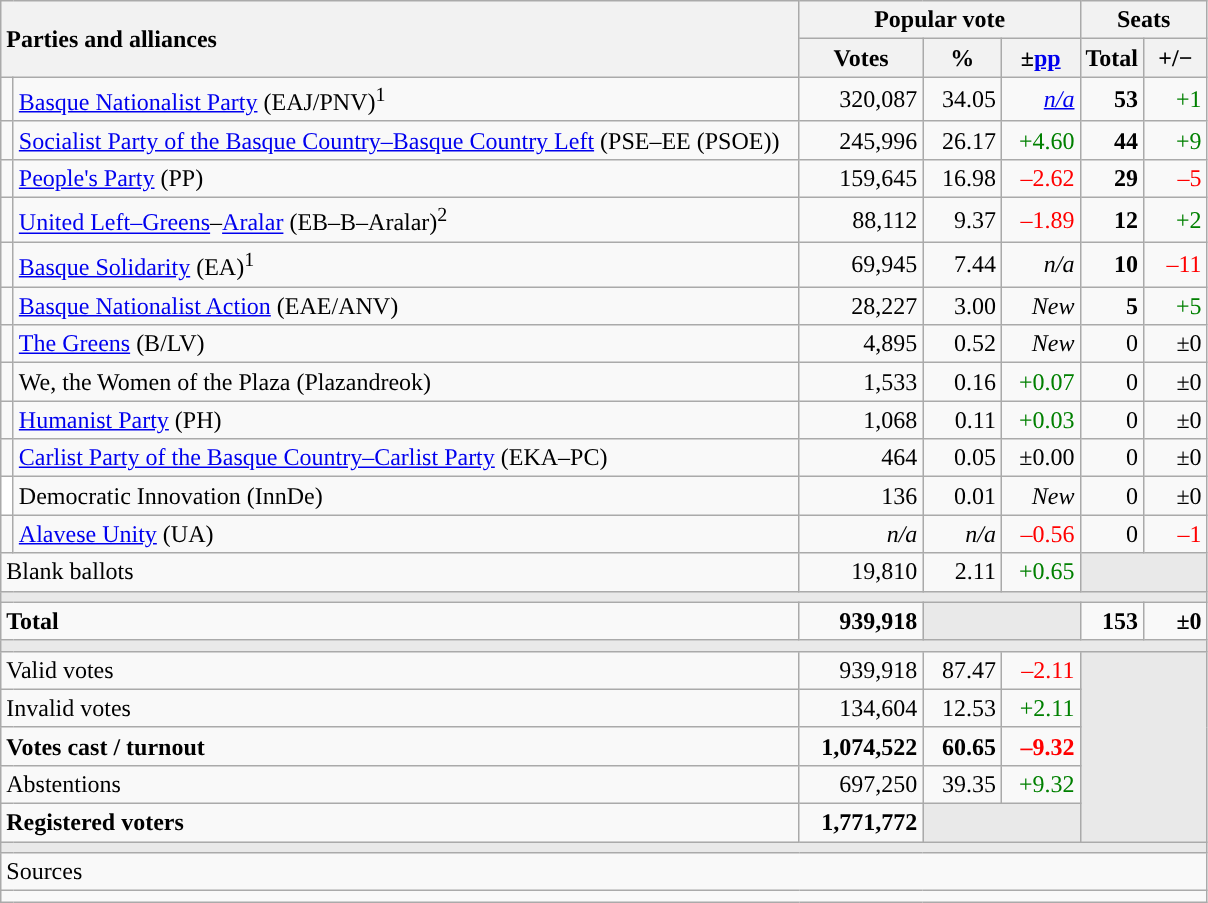<table class="wikitable" style="text-align:right;">
<tr>
<th style="text-align:left;" rowspan="2" colspan="2" width="525">Parties and alliances</th>
<th colspan="3">Popular vote</th>
<th colspan="2">Seats</th>
</tr>
<tr>
<th width="75">Votes</th>
<th width="45">%</th>
<th width="45">±<a href='#'>pp</a></th>
<th width="35">Total</th>
<th width="35">+/−</th>
</tr>
<tr>
<td width="1" style="color:inherit;background:"></td>
<td align="left"><a href='#'>Basque Nationalist Party</a> (EAJ/PNV)<sup>1</sup></td>
<td>320,087</td>
<td>34.05</td>
<td><em><a href='#'>n/a</a></em></td>
<td><strong>53</strong></td>
<td style="color:green;">+1</td>
</tr>
<tr>
<td style="color:inherit;background:"></td>
<td align="left"><a href='#'>Socialist Party of the Basque Country–Basque Country Left</a> (PSE–EE (PSOE))</td>
<td>245,996</td>
<td>26.17</td>
<td style="color:green;">+4.60</td>
<td><strong>44</strong></td>
<td style="color:green;">+9</td>
</tr>
<tr>
<td style="color:inherit;background:"></td>
<td align="left"><a href='#'>People's Party</a> (PP)</td>
<td>159,645</td>
<td>16.98</td>
<td style="color:red;">–2.62</td>
<td><strong>29</strong></td>
<td style="color:red;">–5</td>
</tr>
<tr>
<td style="color:inherit;background:"></td>
<td align="left"><a href='#'>United Left–Greens</a>–<a href='#'>Aralar</a> (EB–B–Aralar)<sup>2</sup></td>
<td>88,112</td>
<td>9.37</td>
<td style="color:red;">–1.89</td>
<td><strong>12</strong></td>
<td style="color:green;">+2</td>
</tr>
<tr>
<td style="color:inherit;background:"></td>
<td align="left"><a href='#'>Basque Solidarity</a> (EA)<sup>1</sup></td>
<td>69,945</td>
<td>7.44</td>
<td><em>n/a</em></td>
<td><strong>10</strong></td>
<td style="color:red;">–11</td>
</tr>
<tr>
<td style="color:inherit;background:"></td>
<td align="left"><a href='#'>Basque Nationalist Action</a> (EAE/ANV)</td>
<td>28,227</td>
<td>3.00</td>
<td><em>New</em></td>
<td><strong>5</strong></td>
<td style="color:green;">+5</td>
</tr>
<tr>
<td style="color:inherit;background:"></td>
<td align="left"><a href='#'>The Greens</a> (B/LV)</td>
<td>4,895</td>
<td>0.52</td>
<td><em>New</em></td>
<td>0</td>
<td>±0</td>
</tr>
<tr>
<td style="color:inherit;background:"></td>
<td align="left">We, the Women of the Plaza (Plazandreok)</td>
<td>1,533</td>
<td>0.16</td>
<td style="color:green;">+0.07</td>
<td>0</td>
<td>±0</td>
</tr>
<tr>
<td style="color:inherit;background:"></td>
<td align="left"><a href='#'>Humanist Party</a> (PH)</td>
<td>1,068</td>
<td>0.11</td>
<td style="color:green;">+0.03</td>
<td>0</td>
<td>±0</td>
</tr>
<tr>
<td style="color:inherit;background:"></td>
<td align="left"><a href='#'>Carlist Party of the Basque Country–Carlist Party</a> (EKA–PC)</td>
<td>464</td>
<td>0.05</td>
<td>±0.00</td>
<td>0</td>
<td>±0</td>
</tr>
<tr>
<td bgcolor="white"></td>
<td align="left">Democratic Innovation (InnDe)</td>
<td>136</td>
<td>0.01</td>
<td><em>New</em></td>
<td>0</td>
<td>±0</td>
</tr>
<tr>
<td style="color:inherit;background:"></td>
<td align="left"><a href='#'>Alavese Unity</a> (UA)</td>
<td><em>n/a</em></td>
<td><em>n/a</em></td>
<td style="color:red;">–0.56</td>
<td>0</td>
<td style="color:red;">–1</td>
</tr>
<tr>
<td align="left" colspan="2">Blank ballots</td>
<td>19,810</td>
<td>2.11</td>
<td style="color:green;">+0.65</td>
<td bgcolor="#E9E9E9" colspan="2"></td>
</tr>
<tr>
<td colspan="7" bgcolor="#E9E9E9"></td>
</tr>
<tr style="font-weight:bold;">
<td align="left" colspan="2">Total</td>
<td>939,918</td>
<td bgcolor="#E9E9E9" colspan="2"></td>
<td>153</td>
<td>±0</td>
</tr>
<tr>
<td colspan="7" bgcolor="#E9E9E9"></td>
</tr>
<tr>
<td align="left" colspan="2">Valid votes</td>
<td>939,918</td>
<td>87.47</td>
<td style="color:red;">–2.11</td>
<td bgcolor="#E9E9E9" colspan="2" rowspan="5"></td>
</tr>
<tr>
<td align="left" colspan="2">Invalid votes</td>
<td>134,604</td>
<td>12.53</td>
<td style="color:green;">+2.11</td>
</tr>
<tr style="font-weight:bold;">
<td align="left" colspan="2">Votes cast / turnout</td>
<td>1,074,522</td>
<td>60.65</td>
<td style="color:red;">–9.32</td>
</tr>
<tr>
<td align="left" colspan="2">Abstentions</td>
<td>697,250</td>
<td>39.35</td>
<td style="color:green;">+9.32</td>
</tr>
<tr style="font-weight:bold;">
<td align="left" colspan="2">Registered voters</td>
<td>1,771,772</td>
<td bgcolor="#E9E9E9" colspan="2"></td>
</tr>
<tr>
<td colspan="7" bgcolor="#E9E9E9"></td>
</tr>
<tr>
<td align="left" colspan="7">Sources</td>
</tr>
<tr>
<td colspan="7" style="text-align:left; max-width:790px;"></td>
</tr>
</table>
